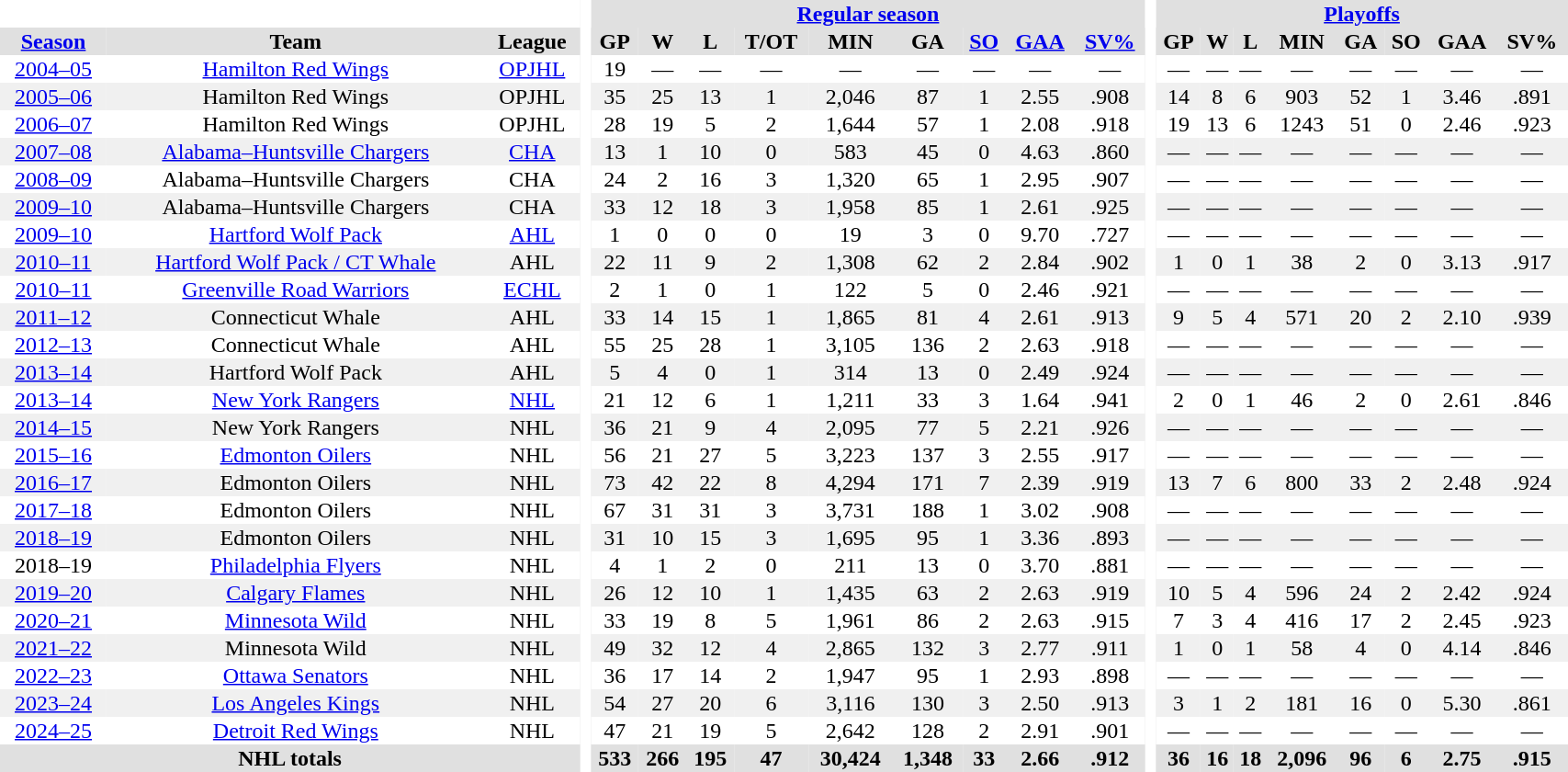<table border="0" cellpadding="1" cellspacing="0" style="text-align:center; width:90%">
<tr bgcolor="#e0e0e0">
<th colspan="3" bgcolor="#ffffff"> </th>
<th rowspan="99" bgcolor="#ffffff"> </th>
<th colspan="9"><a href='#'>Regular season</a></th>
<th rowspan="99" bgcolor="#ffffff"> </th>
<th colspan="8"><a href='#'>Playoffs</a></th>
</tr>
<tr bgcolor="#e0e0e0">
<th><a href='#'>Season</a></th>
<th>Team</th>
<th>League</th>
<th>GP</th>
<th>W</th>
<th>L</th>
<th>T/OT</th>
<th>MIN</th>
<th>GA</th>
<th><a href='#'>SO</a></th>
<th><a href='#'>GAA</a></th>
<th><a href='#'>SV%</a></th>
<th>GP</th>
<th>W</th>
<th>L</th>
<th>MIN</th>
<th>GA</th>
<th>SO</th>
<th>GAA</th>
<th>SV%</th>
</tr>
<tr>
<td><a href='#'>2004–05</a></td>
<td><a href='#'>Hamilton Red Wings</a></td>
<td><a href='#'>OPJHL</a></td>
<td>19</td>
<td>—</td>
<td>—</td>
<td>—</td>
<td>—</td>
<td>—</td>
<td>—</td>
<td>—</td>
<td>—</td>
<td>—</td>
<td>—</td>
<td>—</td>
<td>—</td>
<td>—</td>
<td>—</td>
<td>—</td>
<td>—</td>
</tr>
<tr style="background:#f0f0f0;">
<td><a href='#'>2005–06</a></td>
<td>Hamilton Red Wings</td>
<td>OPJHL</td>
<td>35</td>
<td>25</td>
<td>13</td>
<td>1</td>
<td>2,046</td>
<td>87</td>
<td>1</td>
<td>2.55</td>
<td>.908</td>
<td>14</td>
<td>8</td>
<td>6</td>
<td>903</td>
<td>52</td>
<td>1</td>
<td>3.46</td>
<td>.891</td>
</tr>
<tr>
<td><a href='#'>2006–07</a></td>
<td>Hamilton Red Wings</td>
<td>OPJHL</td>
<td>28</td>
<td>19</td>
<td>5</td>
<td>2</td>
<td>1,644</td>
<td>57</td>
<td>1</td>
<td>2.08</td>
<td>.918</td>
<td>19</td>
<td>13</td>
<td>6</td>
<td>1243</td>
<td>51</td>
<td>0</td>
<td>2.46</td>
<td>.923</td>
</tr>
<tr style="background:#f0f0f0;">
<td><a href='#'>2007–08</a></td>
<td><a href='#'>Alabama–Huntsville Chargers</a></td>
<td><a href='#'>CHA</a></td>
<td>13</td>
<td>1</td>
<td>10</td>
<td>0</td>
<td>583</td>
<td>45</td>
<td>0</td>
<td>4.63</td>
<td>.860</td>
<td>—</td>
<td>—</td>
<td>—</td>
<td>—</td>
<td>—</td>
<td>—</td>
<td>—</td>
<td>—</td>
</tr>
<tr>
<td><a href='#'>2008–09</a></td>
<td>Alabama–Huntsville Chargers</td>
<td>CHA</td>
<td>24</td>
<td>2</td>
<td>16</td>
<td>3</td>
<td>1,320</td>
<td>65</td>
<td>1</td>
<td>2.95</td>
<td>.907</td>
<td>—</td>
<td>—</td>
<td>—</td>
<td>—</td>
<td>—</td>
<td>—</td>
<td>—</td>
<td>—</td>
</tr>
<tr style="background:#f0f0f0;">
<td><a href='#'>2009–10</a></td>
<td>Alabama–Huntsville Chargers</td>
<td>CHA</td>
<td>33</td>
<td>12</td>
<td>18</td>
<td>3</td>
<td>1,958</td>
<td>85</td>
<td>1</td>
<td>2.61</td>
<td>.925</td>
<td>—</td>
<td>—</td>
<td>—</td>
<td>—</td>
<td>—</td>
<td>—</td>
<td>—</td>
<td>—</td>
</tr>
<tr>
<td><a href='#'>2009–10</a></td>
<td><a href='#'>Hartford Wolf Pack</a></td>
<td><a href='#'>AHL</a></td>
<td>1</td>
<td>0</td>
<td>0</td>
<td>0</td>
<td>19</td>
<td>3</td>
<td>0</td>
<td>9.70</td>
<td>.727</td>
<td>—</td>
<td>—</td>
<td>—</td>
<td>—</td>
<td>—</td>
<td>—</td>
<td>—</td>
<td>—</td>
</tr>
<tr style="background:#f0f0f0;">
<td><a href='#'>2010–11</a></td>
<td><a href='#'>Hartford Wolf Pack / CT Whale</a></td>
<td>AHL</td>
<td>22</td>
<td>11</td>
<td>9</td>
<td>2</td>
<td>1,308</td>
<td>62</td>
<td>2</td>
<td>2.84</td>
<td>.902</td>
<td>1</td>
<td>0</td>
<td>1</td>
<td>38</td>
<td>2</td>
<td>0</td>
<td>3.13</td>
<td>.917</td>
</tr>
<tr>
<td><a href='#'>2010–11</a></td>
<td><a href='#'>Greenville Road Warriors</a></td>
<td><a href='#'>ECHL</a></td>
<td>2</td>
<td>1</td>
<td>0</td>
<td>1</td>
<td>122</td>
<td>5</td>
<td>0</td>
<td>2.46</td>
<td>.921</td>
<td>—</td>
<td>—</td>
<td>—</td>
<td>—</td>
<td>—</td>
<td>—</td>
<td>—</td>
<td>—</td>
</tr>
<tr style="background:#f0f0f0;">
<td><a href='#'>2011–12</a></td>
<td>Connecticut Whale</td>
<td>AHL</td>
<td>33</td>
<td>14</td>
<td>15</td>
<td>1</td>
<td>1,865</td>
<td>81</td>
<td>4</td>
<td>2.61</td>
<td>.913</td>
<td>9</td>
<td>5</td>
<td>4</td>
<td>571</td>
<td>20</td>
<td>2</td>
<td>2.10</td>
<td>.939</td>
</tr>
<tr>
<td><a href='#'>2012–13</a></td>
<td>Connecticut Whale</td>
<td>AHL</td>
<td>55</td>
<td>25</td>
<td>28</td>
<td>1</td>
<td>3,105</td>
<td>136</td>
<td>2</td>
<td>2.63</td>
<td>.918</td>
<td>—</td>
<td>—</td>
<td>—</td>
<td>—</td>
<td>—</td>
<td>—</td>
<td>—</td>
<td>—</td>
</tr>
<tr style="background:#f0f0f0;">
<td><a href='#'>2013–14</a></td>
<td>Hartford Wolf Pack</td>
<td>AHL</td>
<td>5</td>
<td>4</td>
<td>0</td>
<td>1</td>
<td>314</td>
<td>13</td>
<td>0</td>
<td>2.49</td>
<td>.924</td>
<td>—</td>
<td>—</td>
<td>—</td>
<td>—</td>
<td>—</td>
<td>—</td>
<td>—</td>
<td>—</td>
</tr>
<tr>
<td><a href='#'>2013–14</a></td>
<td><a href='#'>New York Rangers</a></td>
<td><a href='#'>NHL</a></td>
<td>21</td>
<td>12</td>
<td>6</td>
<td>1</td>
<td>1,211</td>
<td>33</td>
<td>3</td>
<td>1.64</td>
<td>.941</td>
<td>2</td>
<td>0</td>
<td>1</td>
<td>46</td>
<td>2</td>
<td>0</td>
<td>2.61</td>
<td>.846</td>
</tr>
<tr style="background:#f0f0f0;">
<td><a href='#'>2014–15</a></td>
<td>New York Rangers</td>
<td>NHL</td>
<td>36</td>
<td>21</td>
<td>9</td>
<td>4</td>
<td>2,095</td>
<td>77</td>
<td>5</td>
<td>2.21</td>
<td>.926</td>
<td>—</td>
<td>—</td>
<td>—</td>
<td>—</td>
<td>—</td>
<td>—</td>
<td>—</td>
<td>—</td>
</tr>
<tr>
<td><a href='#'>2015–16</a></td>
<td><a href='#'>Edmonton Oilers</a></td>
<td>NHL</td>
<td>56</td>
<td>21</td>
<td>27</td>
<td>5</td>
<td>3,223</td>
<td>137</td>
<td>3</td>
<td>2.55</td>
<td>.917</td>
<td>—</td>
<td>—</td>
<td>—</td>
<td>—</td>
<td>—</td>
<td>—</td>
<td>—</td>
<td>—</td>
</tr>
<tr style="background:#f0f0f0;">
<td><a href='#'>2016–17</a></td>
<td>Edmonton Oilers</td>
<td>NHL</td>
<td>73</td>
<td>42</td>
<td>22</td>
<td>8</td>
<td>4,294</td>
<td>171</td>
<td>7</td>
<td>2.39</td>
<td>.919</td>
<td>13</td>
<td>7</td>
<td>6</td>
<td>800</td>
<td>33</td>
<td>2</td>
<td>2.48</td>
<td>.924</td>
</tr>
<tr>
<td><a href='#'>2017–18</a></td>
<td>Edmonton Oilers</td>
<td>NHL</td>
<td>67</td>
<td>31</td>
<td>31</td>
<td>3</td>
<td>3,731</td>
<td>188</td>
<td>1</td>
<td>3.02</td>
<td>.908</td>
<td>—</td>
<td>—</td>
<td>—</td>
<td>—</td>
<td>—</td>
<td>—</td>
<td>—</td>
<td>—</td>
</tr>
<tr style="background:#f0f0f0;">
<td><a href='#'>2018–19</a></td>
<td>Edmonton Oilers</td>
<td>NHL</td>
<td>31</td>
<td>10</td>
<td>15</td>
<td>3</td>
<td>1,695</td>
<td>95</td>
<td>1</td>
<td>3.36</td>
<td>.893</td>
<td>—</td>
<td>—</td>
<td>—</td>
<td>—</td>
<td>—</td>
<td>—</td>
<td>—</td>
<td>—</td>
</tr>
<tr>
<td>2018–19</td>
<td><a href='#'>Philadelphia Flyers</a></td>
<td>NHL</td>
<td>4</td>
<td>1</td>
<td>2</td>
<td>0</td>
<td>211</td>
<td>13</td>
<td>0</td>
<td>3.70</td>
<td>.881</td>
<td>—</td>
<td>—</td>
<td>—</td>
<td>—</td>
<td>—</td>
<td>—</td>
<td>—</td>
<td>—</td>
</tr>
<tr style="background:#f0f0f0;">
<td><a href='#'>2019–20</a></td>
<td><a href='#'>Calgary Flames</a></td>
<td>NHL</td>
<td>26</td>
<td>12</td>
<td>10</td>
<td>1</td>
<td>1,435</td>
<td>63</td>
<td>2</td>
<td>2.63</td>
<td>.919</td>
<td>10</td>
<td>5</td>
<td>4</td>
<td>596</td>
<td>24</td>
<td>2</td>
<td>2.42</td>
<td>.924</td>
</tr>
<tr>
<td><a href='#'>2020–21</a></td>
<td><a href='#'>Minnesota Wild</a></td>
<td>NHL</td>
<td>33</td>
<td>19</td>
<td>8</td>
<td>5</td>
<td>1,961</td>
<td>86</td>
<td>2</td>
<td>2.63</td>
<td>.915</td>
<td>7</td>
<td>3</td>
<td>4</td>
<td>416</td>
<td>17</td>
<td>2</td>
<td>2.45</td>
<td>.923</td>
</tr>
<tr style="background:#f0f0f0;">
<td><a href='#'>2021–22</a></td>
<td>Minnesota Wild</td>
<td>NHL</td>
<td>49</td>
<td>32</td>
<td>12</td>
<td>4</td>
<td>2,865</td>
<td>132</td>
<td>3</td>
<td>2.77</td>
<td>.911</td>
<td>1</td>
<td>0</td>
<td>1</td>
<td>58</td>
<td>4</td>
<td>0</td>
<td>4.14</td>
<td>.846</td>
</tr>
<tr>
<td><a href='#'>2022–23</a></td>
<td><a href='#'>Ottawa Senators</a></td>
<td>NHL</td>
<td>36</td>
<td>17</td>
<td>14</td>
<td>2</td>
<td>1,947</td>
<td>95</td>
<td>1</td>
<td>2.93</td>
<td>.898</td>
<td>—</td>
<td>—</td>
<td>—</td>
<td>—</td>
<td>—</td>
<td>—</td>
<td>—</td>
<td>—</td>
</tr>
<tr style="background:#f0f0f0;">
<td><a href='#'>2023–24</a></td>
<td><a href='#'>Los Angeles Kings</a></td>
<td>NHL</td>
<td>54</td>
<td>27</td>
<td>20</td>
<td>6</td>
<td>3,116</td>
<td>130</td>
<td>3</td>
<td>2.50</td>
<td>.913</td>
<td>3</td>
<td>1</td>
<td>2</td>
<td>181</td>
<td>16</td>
<td>0</td>
<td>5.30</td>
<td>.861</td>
</tr>
<tr>
<td><a href='#'>2024–25</a></td>
<td><a href='#'>Detroit Red Wings</a></td>
<td>NHL</td>
<td>47</td>
<td>21</td>
<td>19</td>
<td>5</td>
<td>2,642</td>
<td>128</td>
<td>2</td>
<td>2.91</td>
<td>.901</td>
<td>—</td>
<td>—</td>
<td>—</td>
<td>—</td>
<td>—</td>
<td>—</td>
<td>—</td>
<td>—</td>
</tr>
<tr bgcolor="#e0e0e0">
<th colspan="3">NHL totals</th>
<th>533</th>
<th>266</th>
<th>195</th>
<th>47</th>
<th>30,424</th>
<th>1,348</th>
<th>33</th>
<th>2.66</th>
<th>.912</th>
<th>36</th>
<th>16</th>
<th>18</th>
<th>2,096</th>
<th>96</th>
<th>6</th>
<th>2.75</th>
<th>.915</th>
</tr>
</table>
